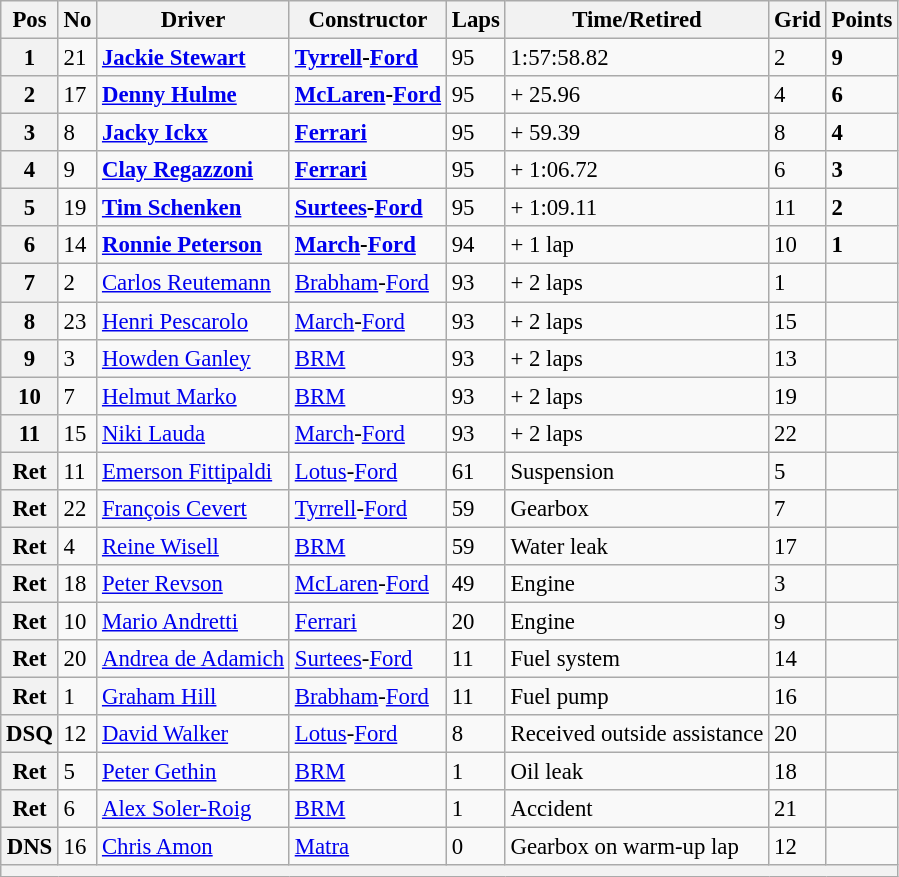<table class="wikitable" style="font-size: 95%;">
<tr>
<th>Pos</th>
<th>No</th>
<th>Driver</th>
<th>Constructor</th>
<th>Laps</th>
<th>Time/Retired</th>
<th>Grid</th>
<th>Points</th>
</tr>
<tr>
<th>1</th>
<td>21</td>
<td> <strong><a href='#'>Jackie Stewart</a></strong></td>
<td><strong><a href='#'>Tyrrell</a>-<a href='#'>Ford</a></strong></td>
<td>95</td>
<td>1:57:58.82</td>
<td>2</td>
<td><strong>9</strong></td>
</tr>
<tr>
<th>2</th>
<td>17</td>
<td> <strong><a href='#'>Denny Hulme</a></strong></td>
<td><strong><a href='#'>McLaren</a>-<a href='#'>Ford</a></strong></td>
<td>95</td>
<td>+ 25.96</td>
<td>4</td>
<td><strong>6</strong></td>
</tr>
<tr>
<th>3</th>
<td>8</td>
<td> <strong><a href='#'>Jacky Ickx</a></strong></td>
<td><strong><a href='#'>Ferrari</a></strong></td>
<td>95</td>
<td>+ 59.39</td>
<td>8</td>
<td><strong>4</strong></td>
</tr>
<tr>
<th>4</th>
<td>9</td>
<td> <strong><a href='#'>Clay Regazzoni</a></strong></td>
<td><strong><a href='#'>Ferrari</a></strong></td>
<td>95</td>
<td>+ 1:06.72</td>
<td>6</td>
<td><strong>3</strong></td>
</tr>
<tr>
<th>5</th>
<td>19</td>
<td> <strong><a href='#'>Tim Schenken</a></strong></td>
<td><strong><a href='#'>Surtees</a>-<a href='#'>Ford</a></strong></td>
<td>95</td>
<td>+ 1:09.11</td>
<td>11</td>
<td><strong>2</strong></td>
</tr>
<tr>
<th>6</th>
<td>14</td>
<td> <strong><a href='#'>Ronnie Peterson</a></strong></td>
<td><strong><a href='#'>March</a>-<a href='#'>Ford</a></strong></td>
<td>94</td>
<td>+ 1 lap</td>
<td>10</td>
<td><strong>1</strong></td>
</tr>
<tr>
<th>7</th>
<td>2</td>
<td> <a href='#'>Carlos Reutemann</a></td>
<td><a href='#'>Brabham</a>-<a href='#'>Ford</a></td>
<td>93</td>
<td>+ 2 laps</td>
<td>1</td>
<td> </td>
</tr>
<tr>
<th>8</th>
<td>23</td>
<td> <a href='#'>Henri Pescarolo</a></td>
<td><a href='#'>March</a>-<a href='#'>Ford</a></td>
<td>93</td>
<td>+ 2 laps</td>
<td>15</td>
<td> </td>
</tr>
<tr>
<th>9</th>
<td>3</td>
<td> <a href='#'>Howden Ganley</a></td>
<td><a href='#'>BRM</a></td>
<td>93</td>
<td>+ 2 laps</td>
<td>13</td>
<td> </td>
</tr>
<tr>
<th>10</th>
<td>7</td>
<td> <a href='#'>Helmut Marko</a></td>
<td><a href='#'>BRM</a></td>
<td>93</td>
<td>+ 2 laps</td>
<td>19</td>
<td> </td>
</tr>
<tr>
<th>11</th>
<td>15</td>
<td> <a href='#'>Niki Lauda</a></td>
<td><a href='#'>March</a>-<a href='#'>Ford</a></td>
<td>93</td>
<td>+ 2 laps</td>
<td>22</td>
<td> </td>
</tr>
<tr>
<th>Ret</th>
<td>11</td>
<td> <a href='#'>Emerson Fittipaldi</a></td>
<td><a href='#'>Lotus</a>-<a href='#'>Ford</a></td>
<td>61</td>
<td>Suspension</td>
<td>5</td>
<td> </td>
</tr>
<tr>
<th>Ret</th>
<td>22</td>
<td> <a href='#'>François Cevert</a></td>
<td><a href='#'>Tyrrell</a>-<a href='#'>Ford</a></td>
<td>59</td>
<td>Gearbox</td>
<td>7</td>
<td> </td>
</tr>
<tr>
<th>Ret</th>
<td>4</td>
<td> <a href='#'>Reine Wisell</a></td>
<td><a href='#'>BRM</a></td>
<td>59</td>
<td>Water leak</td>
<td>17</td>
<td> </td>
</tr>
<tr>
<th>Ret</th>
<td>18</td>
<td> <a href='#'>Peter Revson</a></td>
<td><a href='#'>McLaren</a>-<a href='#'>Ford</a></td>
<td>49</td>
<td>Engine</td>
<td>3</td>
<td> </td>
</tr>
<tr>
<th>Ret</th>
<td>10</td>
<td> <a href='#'>Mario Andretti</a></td>
<td><a href='#'>Ferrari</a></td>
<td>20</td>
<td>Engine</td>
<td>9</td>
<td> </td>
</tr>
<tr>
<th>Ret</th>
<td>20</td>
<td> <a href='#'>Andrea de Adamich</a></td>
<td><a href='#'>Surtees</a>-<a href='#'>Ford</a></td>
<td>11</td>
<td>Fuel system</td>
<td>14</td>
<td> </td>
</tr>
<tr>
<th>Ret</th>
<td>1</td>
<td> <a href='#'>Graham Hill</a></td>
<td><a href='#'>Brabham</a>-<a href='#'>Ford</a></td>
<td>11</td>
<td>Fuel pump</td>
<td>16</td>
<td> </td>
</tr>
<tr>
<th>DSQ</th>
<td>12</td>
<td> <a href='#'>David Walker</a></td>
<td><a href='#'>Lotus</a>-<a href='#'>Ford</a></td>
<td>8</td>
<td>Received outside assistance</td>
<td>20</td>
<td> </td>
</tr>
<tr>
<th>Ret</th>
<td>5</td>
<td> <a href='#'>Peter Gethin</a></td>
<td><a href='#'>BRM</a></td>
<td>1</td>
<td>Oil leak</td>
<td>18</td>
<td> </td>
</tr>
<tr>
<th>Ret</th>
<td>6</td>
<td> <a href='#'>Alex Soler-Roig</a></td>
<td><a href='#'>BRM</a></td>
<td>1</td>
<td>Accident</td>
<td>21</td>
<td> </td>
</tr>
<tr>
<th>DNS</th>
<td>16</td>
<td> <a href='#'>Chris Amon</a></td>
<td><a href='#'>Matra</a></td>
<td>0</td>
<td>Gearbox on warm-up lap</td>
<td>12</td>
<td> </td>
</tr>
<tr>
<th colspan="8"></th>
</tr>
</table>
